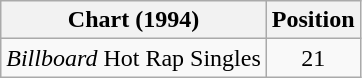<table class="wikitable sortable">
<tr>
<th>Chart (1994)</th>
<th>Position</th>
</tr>
<tr>
<td><em>Billboard</em> Hot Rap Singles</td>
<td align="center">21</td>
</tr>
</table>
